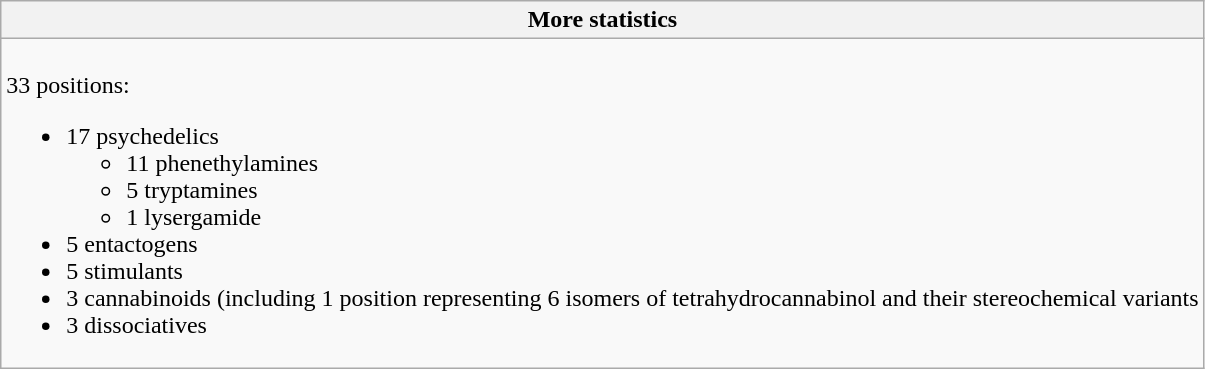<table class="wikitable collapsible collapsed">
<tr>
<th>More statistics</th>
</tr>
<tr>
<td><br>33 positions:<ul><li>17 psychedelics<ul><li>11 phenethylamines</li><li>5 tryptamines</li><li>1 lysergamide</li></ul></li><li>5 entactogens</li><li>5 stimulants</li><li>3 cannabinoids (including 1 position representing 6 isomers of tetrahydrocannabinol and their stereochemical variants</li><li>3 dissociatives</li></ul></td>
</tr>
</table>
